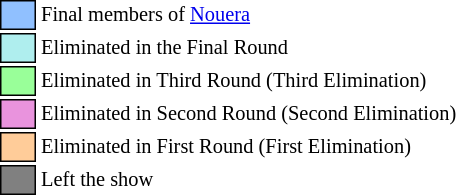<table class="toccolours" style="font-size: 85%; white-space: nowrap;">
<tr>
<td style="background:#90C0FF; border: 1px solid black;">      </td>
<td>Final members of <a href='#'>Nouera</a></td>
</tr>
<tr>
<td style="background:#AFEEEE; border: 1px solid black;">      </td>
<td>Eliminated in the Final Round</td>
</tr>
<tr>
<td style="background:#99FF99; border: 1px solid black;">      </td>
<td>Eliminated in Third Round (Third Elimination)</td>
</tr>
<tr>
<td style="background:#E993DD; border: 1px solid black;">      </td>
<td>Eliminated in Second Round (Second Elimination)</td>
</tr>
<tr>
<td style="background:#FFCC99; border: 1px solid black;">      </td>
<td>Eliminated in First Round (First Elimination)</td>
</tr>
<tr>
<td style="background:Gray; border: 1px solid black;">      </td>
<td>Left the show</td>
</tr>
</table>
